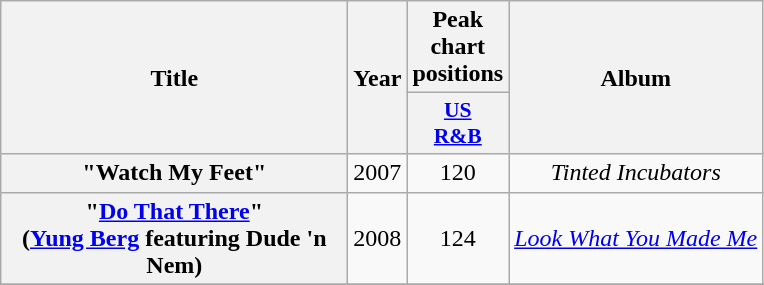<table class="wikitable plainrowheaders" style="text-align:center;" border="1">
<tr>
<th scope="col" rowspan="2" style="width:14em;">Title</th>
<th scope="col" rowspan="2">Year</th>
<th scope="col">Peak chart positions</th>
<th scope="col" rowspan="2">Album</th>
</tr>
<tr>
<th scope="col" style="width:3em;font-size:90%;"><a href='#'>US<br>R&B</a></th>
</tr>
<tr>
<th scope="row">"Watch My Feet"</th>
<td>2007</td>
<td>120</td>
<td><em>Tinted Incubators</em></td>
</tr>
<tr>
<th scope="row">"<a href='#'>Do That There</a>"<br><span>(<a href='#'>Yung Berg</a> featuring Dude 'n Nem)</span></th>
<td>2008</td>
<td>124</td>
<td><em><a href='#'>Look What You Made Me</a></em></td>
</tr>
<tr>
</tr>
</table>
